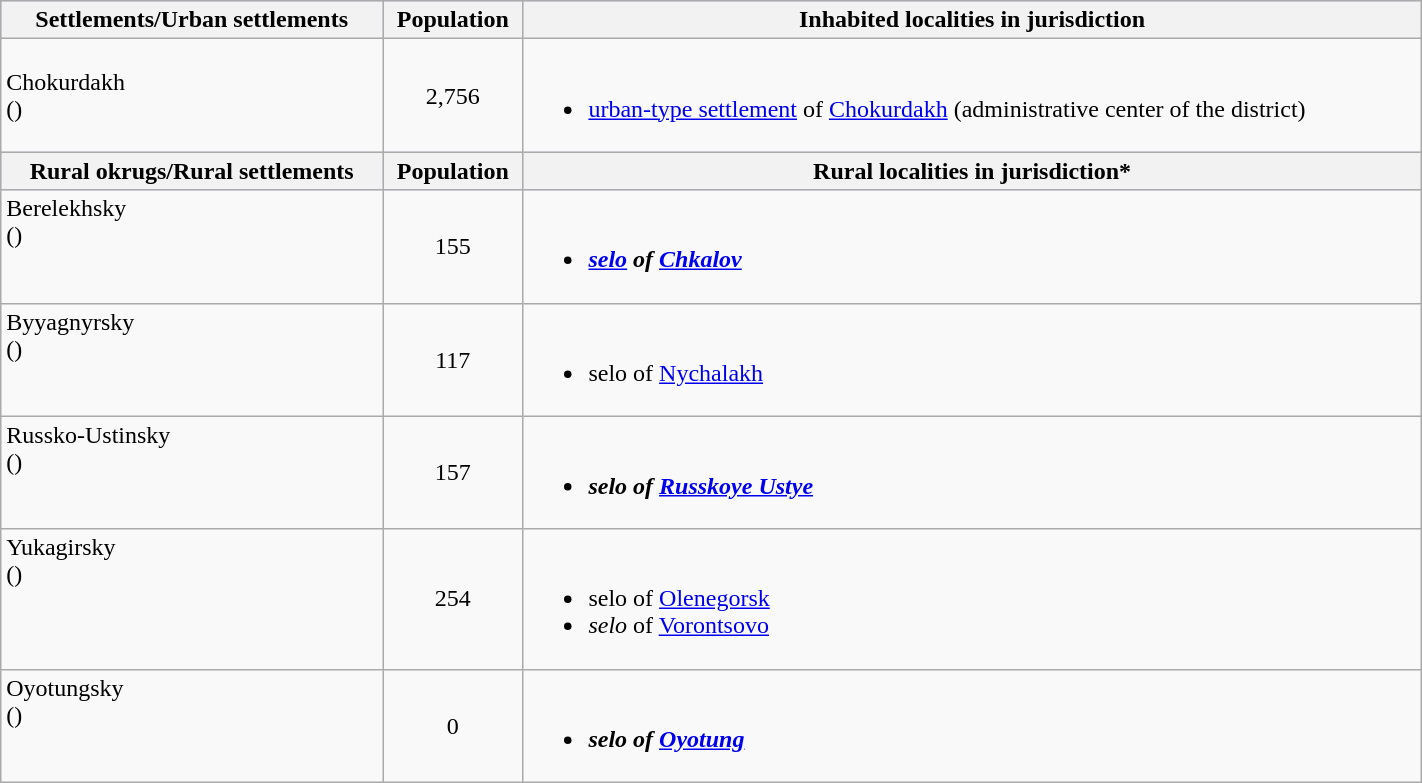<table class="wikitable" style="width:75%">
<tr bgcolor="#CCCCFF" align="left">
<th>Settlements/Urban settlements</th>
<th>Population</th>
<th>Inhabited localities in jurisdiction</th>
</tr>
<tr>
<td valign="center">Chokurdakh<br>()</td>
<td align="center">2,756</td>
<td><br><ul><li><a href='#'>urban-type settlement</a> of <a href='#'>Chokurdakh</a> (administrative center of the district)</li></ul></td>
</tr>
<tr bgcolor="#CCCCFF" align="left">
<th>Rural okrugs/Rural settlements</th>
<th>Population</th>
<th>Rural localities in jurisdiction*</th>
</tr>
<tr>
<td valign="top">Berelekhsky<br>()</td>
<td align="center">155</td>
<td><br><ul><li><strong><em><a href='#'>selo</a><em> of <a href='#'>Chkalov</a><strong></li></ul></td>
</tr>
<tr>
<td valign="top">Byyagnyrsky<br>()</td>
<td align="center">117</td>
<td><br><ul><li></em></strong>selo</em> of <a href='#'>Nychalakh</a></strong></li></ul></td>
</tr>
<tr>
<td valign="top">Russko-Ustinsky<br>()</td>
<td align="center">157</td>
<td><br><ul><li><strong><em>selo<em> of <a href='#'>Russkoye Ustye </a><strong></li></ul></td>
</tr>
<tr>
<td valign="top">Yukagirsky<br>()</td>
<td align="center">254</td>
<td><br><ul><li></em></strong>selo</em> of <a href='#'>Olenegorsk</a></strong></li><li><em>selo</em> of <a href='#'>Vorontsovo</a></li></ul></td>
</tr>
<tr>
<td valign="top">Oyotungsky<br>()</td>
<td align="center">0</td>
<td><br><ul><li><strong><em>selo<em> of <a href='#'>Oyotung</a><strong></li></ul></td>
</tr>
</table>
